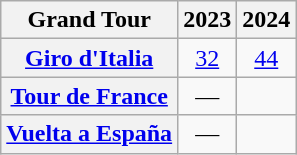<table class="wikitable plainrowheaders">
<tr>
<th>Grand Tour</th>
<th scope="col">2023</th>
<th scope="col">2024</th>
</tr>
<tr style="text-align:center;">
<th scope="row"> <a href='#'>Giro d'Italia</a></th>
<td style="text-align:center;"><a href='#'>32</a></td>
<td><a href='#'>44</a></td>
</tr>
<tr style="text-align:center;">
<th scope="row"> <a href='#'>Tour de France</a></th>
<td>—</td>
<td></td>
</tr>
<tr style="text-align:center;">
<th scope="row"> <a href='#'>Vuelta a España</a></th>
<td>—</td>
<td></td>
</tr>
</table>
